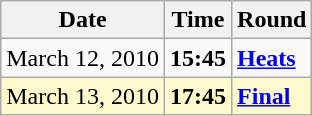<table class="wikitable">
<tr>
<th>Date</th>
<th>Time</th>
<th>Round</th>
</tr>
<tr>
<td>March 12, 2010</td>
<td><strong>15:45</strong></td>
<td><strong><a href='#'>Heats</a></strong></td>
</tr>
<tr style=background:lemonchiffon>
<td>March 13, 2010</td>
<td><strong>17:45</strong></td>
<td><strong><a href='#'>Final</a></strong></td>
</tr>
</table>
